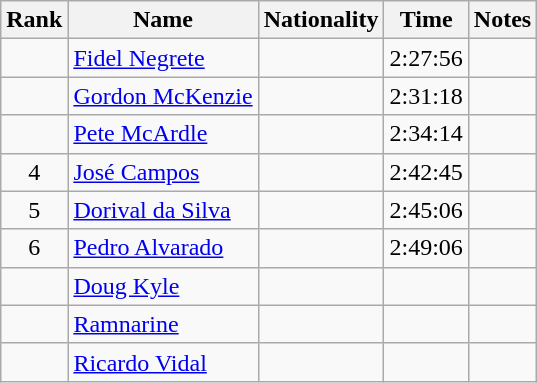<table class="wikitable sortable" style="text-align:center">
<tr>
<th>Rank</th>
<th>Name</th>
<th>Nationality</th>
<th>Time</th>
<th>Notes</th>
</tr>
<tr>
<td></td>
<td align=left><a href='#'>Fidel Negrete</a></td>
<td align=left></td>
<td>2:27:56</td>
<td></td>
</tr>
<tr>
<td></td>
<td align=left><a href='#'>Gordon McKenzie</a></td>
<td align=left></td>
<td>2:31:18</td>
<td></td>
</tr>
<tr>
<td></td>
<td align=left><a href='#'>Pete McArdle</a></td>
<td align=left></td>
<td>2:34:14</td>
<td></td>
</tr>
<tr>
<td>4</td>
<td align=left><a href='#'>José Campos</a></td>
<td align=left></td>
<td>2:42:45</td>
<td></td>
</tr>
<tr>
<td>5</td>
<td align=left><a href='#'>Dorival da Silva</a></td>
<td align=left></td>
<td>2:45:06</td>
<td></td>
</tr>
<tr>
<td>6</td>
<td align=left><a href='#'>Pedro Alvarado</a></td>
<td align=left></td>
<td>2:49:06</td>
<td></td>
</tr>
<tr>
<td></td>
<td align=left><a href='#'>Doug Kyle</a></td>
<td align=left></td>
<td></td>
<td></td>
</tr>
<tr>
<td></td>
<td align=left><a href='#'>Ramnarine</a></td>
<td align=left></td>
<td></td>
<td></td>
</tr>
<tr>
<td></td>
<td align=left><a href='#'>Ricardo Vidal</a></td>
<td align=left></td>
<td></td>
<td></td>
</tr>
</table>
